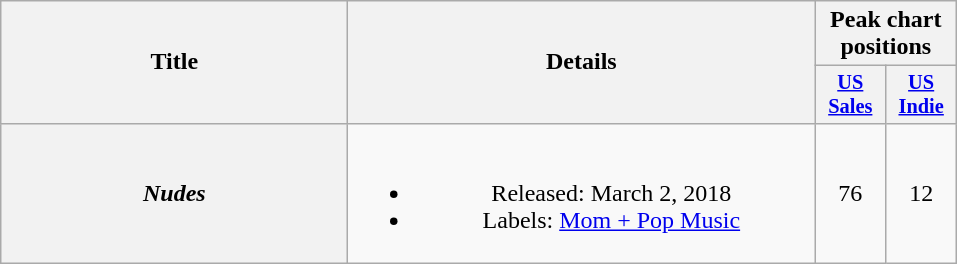<table class="wikitable plainrowheaders" style="text-align:center;">
<tr>
<th scope="col" rowspan="2" style="width:14em;">Title</th>
<th scope="col" rowspan="2" style="width:19em;">Details</th>
<th scope="col" colspan="2">Peak chart positions</th>
</tr>
<tr>
<th scope="col" style="width:3em;font-size:85%;"><a href='#'>US<br>Sales</a><br></th>
<th scope="col" style="width:3em;font-size:85%;"><a href='#'>US Indie</a><br></th>
</tr>
<tr>
<th scope="row"><em>Nudes</em></th>
<td><br><ul><li>Released: March 2, 2018</li><li>Labels: <a href='#'>Mom + Pop Music</a></li></ul></td>
<td>76</td>
<td>12</td>
</tr>
</table>
